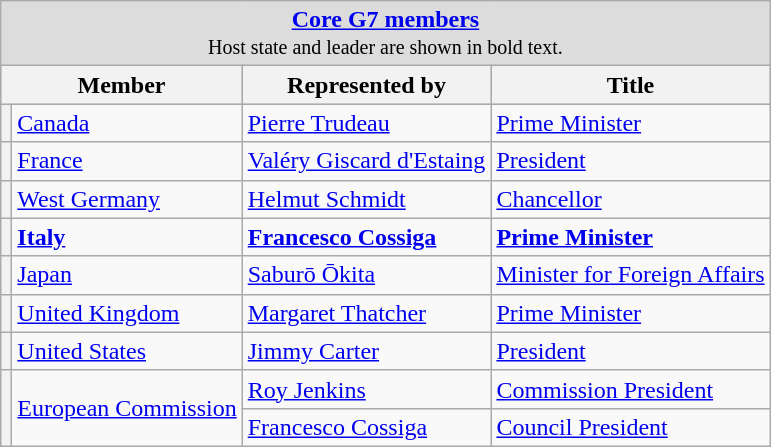<table class="wikitable">
<tr>
<td colspan="4" style="text-align: center; background:Gainsboro"><strong><a href='#'>Core G7 members</a></strong><br><small>Host state and leader are shown in bold text.</small></td>
</tr>
<tr style="background:LightSteelBlue; text-align:center;">
<th colspan=2>Member</th>
<th>Represented by</th>
<th>Title</th>
</tr>
<tr>
<th></th>
<td><a href='#'>Canada</a></td>
<td><a href='#'>Pierre Trudeau</a></td>
<td><a href='#'>Prime Minister</a></td>
</tr>
<tr>
<th></th>
<td><a href='#'>France</a></td>
<td><a href='#'>Valéry Giscard d'Estaing</a></td>
<td><a href='#'>President</a></td>
</tr>
<tr>
<th></th>
<td><a href='#'>West Germany</a></td>
<td><a href='#'>Helmut Schmidt</a></td>
<td><a href='#'>Chancellor</a></td>
</tr>
<tr>
<th></th>
<td><strong><a href='#'>Italy</a></strong></td>
<td><strong><a href='#'>Francesco Cossiga</a></strong></td>
<td><strong><a href='#'>Prime Minister</a></strong></td>
</tr>
<tr>
<th></th>
<td><a href='#'>Japan</a></td>
<td><a href='#'>Saburō Ōkita</a></td>
<td><a href='#'>Minister for Foreign Affairs</a></td>
</tr>
<tr>
<th></th>
<td><a href='#'>United Kingdom</a></td>
<td><a href='#'>Margaret Thatcher</a></td>
<td><a href='#'>Prime Minister</a></td>
</tr>
<tr>
<th></th>
<td><a href='#'>United States</a></td>
<td><a href='#'>Jimmy Carter</a></td>
<td><a href='#'>President</a></td>
</tr>
<tr>
<th rowspan="2"></th>
<td rowspan="2"><a href='#'>European Commission</a></td>
<td><a href='#'>Roy Jenkins</a></td>
<td><a href='#'>Commission President</a></td>
</tr>
<tr>
<td><a href='#'>Francesco Cossiga</a></td>
<td><a href='#'>Council President</a></td>
</tr>
</table>
